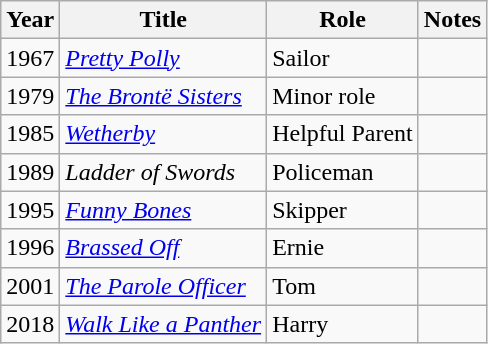<table class="wikitable sortable">
<tr>
<th>Year</th>
<th>Title</th>
<th>Role</th>
<th>Notes</th>
</tr>
<tr>
<td>1967</td>
<td><em><a href='#'>Pretty Polly</a></em></td>
<td>Sailor</td>
<td></td>
</tr>
<tr>
<td>1979</td>
<td><em><a href='#'>The Brontë Sisters</a></em></td>
<td>Minor role</td>
<td></td>
</tr>
<tr>
<td>1985</td>
<td><em><a href='#'>Wetherby</a></em></td>
<td>Helpful Parent</td>
<td></td>
</tr>
<tr>
<td>1989</td>
<td><em>Ladder of Swords</em></td>
<td>Policeman</td>
<td></td>
</tr>
<tr>
<td>1995</td>
<td><em><a href='#'>Funny Bones</a></em></td>
<td>Skipper</td>
<td></td>
</tr>
<tr>
<td>1996</td>
<td><em><a href='#'>Brassed Off</a></em></td>
<td>Ernie</td>
<td></td>
</tr>
<tr>
<td>2001</td>
<td><em><a href='#'>The Parole Officer</a></em></td>
<td>Tom</td>
<td></td>
</tr>
<tr>
<td>2018</td>
<td><em><a href='#'>Walk Like a Panther</a></td>
<td>Harry</td>
<td></td>
</tr>
</table>
